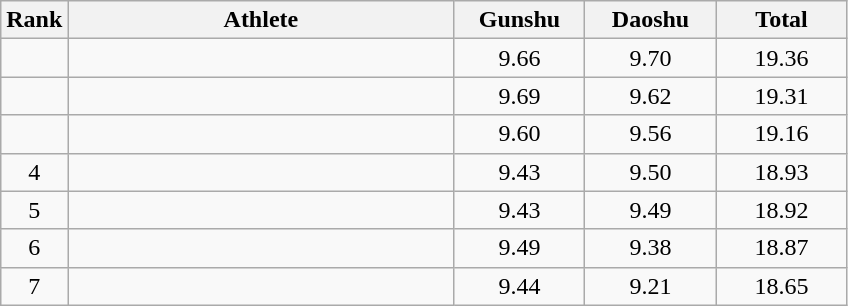<table class="wikitable" style="text-align:center;">
<tr>
<th width="20">Rank</th>
<th width="250">Athlete</th>
<th width="80">Gunshu</th>
<th width="80">Daoshu</th>
<th width="80">Total</th>
</tr>
<tr>
<td></td>
<td align="left"></td>
<td>9.66</td>
<td>9.70</td>
<td>19.36</td>
</tr>
<tr>
<td></td>
<td align="left"></td>
<td>9.69</td>
<td>9.62</td>
<td>19.31</td>
</tr>
<tr>
<td></td>
<td align="left"></td>
<td>9.60</td>
<td>9.56</td>
<td>19.16</td>
</tr>
<tr>
<td>4</td>
<td align="left"></td>
<td>9.43</td>
<td>9.50</td>
<td>18.93</td>
</tr>
<tr>
<td>5</td>
<td align="left"></td>
<td>9.43</td>
<td>9.49</td>
<td>18.92</td>
</tr>
<tr>
<td>6</td>
<td align="left"></td>
<td>9.49</td>
<td>9.38</td>
<td>18.87</td>
</tr>
<tr>
<td>7</td>
<td align="left"></td>
<td>9.44</td>
<td>9.21</td>
<td>18.65</td>
</tr>
</table>
